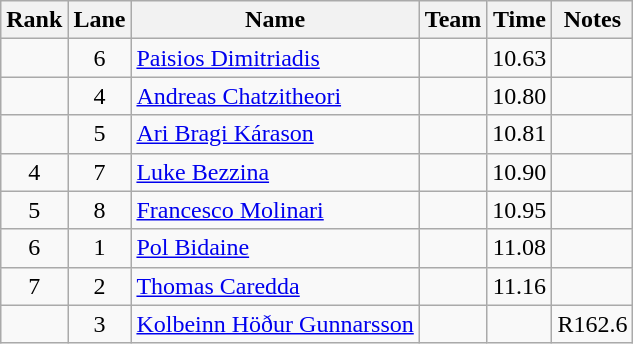<table class="wikitable sortable" style="text-align:center">
<tr>
<th>Rank</th>
<th>Lane</th>
<th>Name</th>
<th>Team</th>
<th>Time</th>
<th>Notes</th>
</tr>
<tr>
<td></td>
<td>6</td>
<td align="left"><a href='#'>Paisios Dimitriadis</a></td>
<td align=left></td>
<td>10.63</td>
<td></td>
</tr>
<tr>
<td></td>
<td>4</td>
<td align="left"><a href='#'>Andreas Chatzitheori</a></td>
<td align=left></td>
<td>10.80</td>
<td></td>
</tr>
<tr>
<td></td>
<td>5</td>
<td align="left"><a href='#'>Ari Bragi Kárason</a></td>
<td align=left></td>
<td>10.81</td>
<td></td>
</tr>
<tr>
<td>4</td>
<td>7</td>
<td align="left"><a href='#'>Luke Bezzina</a></td>
<td align=left></td>
<td>10.90</td>
<td></td>
</tr>
<tr>
<td>5</td>
<td>8</td>
<td align="left"><a href='#'>Francesco Molinari</a></td>
<td align=left></td>
<td>10.95</td>
<td></td>
</tr>
<tr>
<td>6</td>
<td>1</td>
<td align="left"><a href='#'>Pol Bidaine</a></td>
<td align=left></td>
<td>11.08</td>
<td></td>
</tr>
<tr>
<td>7</td>
<td>2</td>
<td align="left"><a href='#'>Thomas Caredda</a></td>
<td align=left></td>
<td>11.16</td>
<td></td>
</tr>
<tr>
<td></td>
<td>3</td>
<td align="left"><a href='#'>Kolbeinn Höður Gunnarsson</a></td>
<td align=left></td>
<td></td>
<td>R162.6</td>
</tr>
</table>
